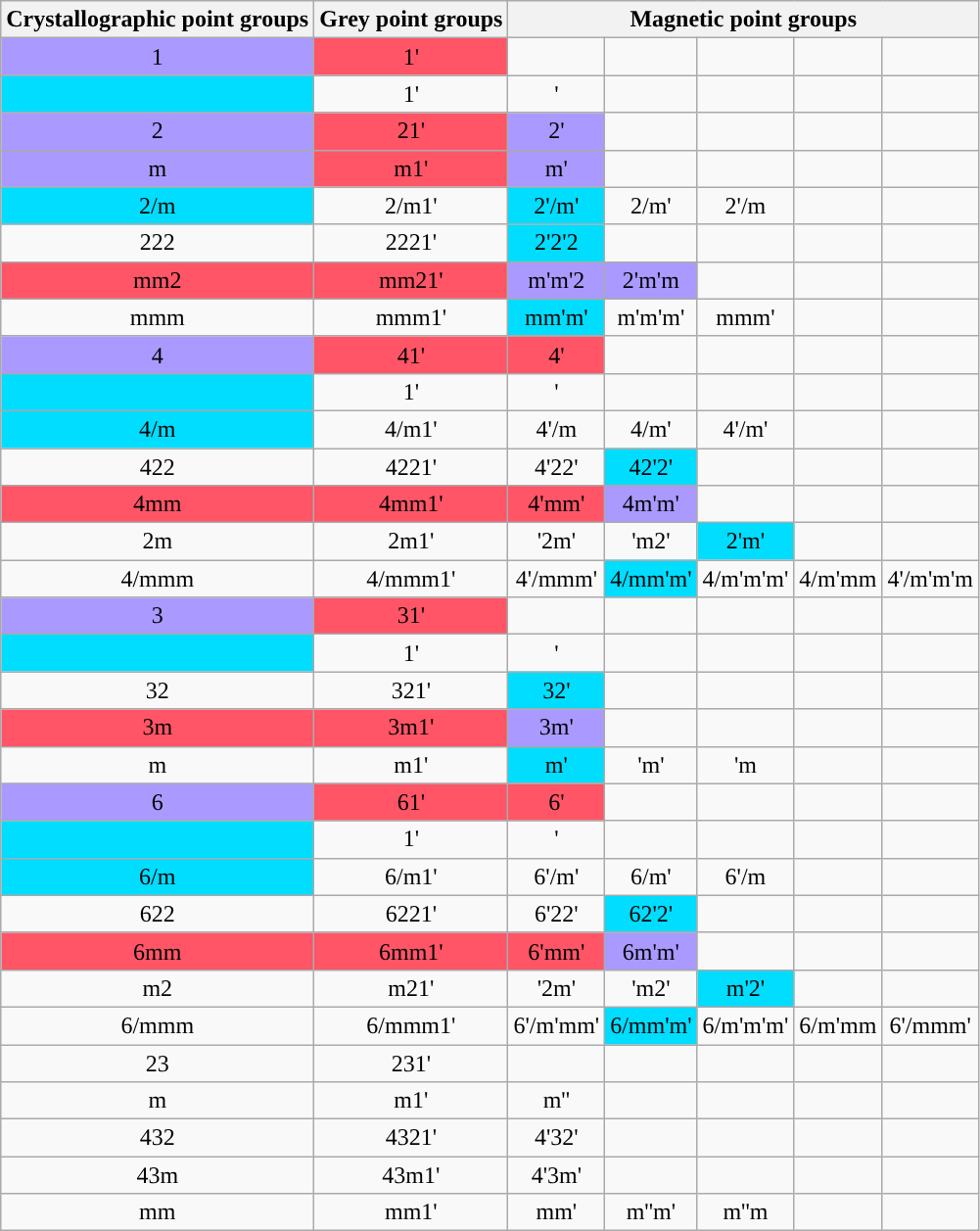<table class="wikitable" style="text-align: center;">
<tr>
<th>Crystallographic point groups</th>
<th>Grey point groups</th>
<th colspan="5">Magnetic point groups</th>
</tr>
<tr>
<td style="background: #A9F">1</td>
<td style="background: #F56">1'</td>
<td></td>
<td></td>
<td></td>
<td></td>
<td></td>
</tr>
<tr>
<td style="background: #0DF"></td>
<td>1'</td>
<td>'</td>
<td></td>
<td></td>
<td></td>
<td></td>
</tr>
<tr>
<td style="background: #A9F">2</td>
<td style="background: #F56">21'</td>
<td style="background: #A9F">2'</td>
<td></td>
<td></td>
<td></td>
<td></td>
</tr>
<tr>
<td style="background: #A9F">m</td>
<td style="background: #F56">m1'</td>
<td style="background: #A9F">m'</td>
<td></td>
<td></td>
<td></td>
<td></td>
</tr>
<tr>
<td style="background: #0DF">2/m</td>
<td>2/m1'</td>
<td style="background: #0DF">2'/m'</td>
<td>2/m'</td>
<td>2'/m</td>
<td></td>
<td></td>
</tr>
<tr>
<td>222</td>
<td>2221'</td>
<td style="background: #0DF">2'2'2</td>
<td></td>
<td></td>
<td></td>
<td></td>
</tr>
<tr>
<td style="background: #F56">mm2</td>
<td style="background: #F56">mm21'</td>
<td style="background: #A9F">m'm'2</td>
<td style="background: #A9F">2'm'm</td>
<td></td>
<td></td>
<td></td>
</tr>
<tr>
<td>mmm</td>
<td>mmm1'</td>
<td style="background: #0DF">mm'm'</td>
<td>m'm'm'</td>
<td>mmm'</td>
<td></td>
<td></td>
</tr>
<tr>
<td style="background: #A9F">4</td>
<td style="background: #F56">41'</td>
<td style="background: #F56">4'</td>
<td></td>
<td></td>
<td></td>
<td></td>
</tr>
<tr>
<td style="background: #0DF"></td>
<td>1'</td>
<td>'</td>
<td></td>
<td></td>
<td></td>
<td></td>
</tr>
<tr>
<td style="background: #0DF">4/m</td>
<td>4/m1'</td>
<td>4'/m</td>
<td>4/m'</td>
<td>4'/m'</td>
<td></td>
<td></td>
</tr>
<tr>
<td>422</td>
<td>4221'</td>
<td>4'22'</td>
<td style="background: #0DF">42'2'</td>
<td></td>
<td></td>
<td></td>
</tr>
<tr>
<td style="background: #F56">4mm</td>
<td style="background: #F56">4mm1'</td>
<td style="background: #F56">4'mm'</td>
<td style="background: #A9F">4m'm'</td>
<td></td>
<td></td>
<td></td>
</tr>
<tr>
<td>2m</td>
<td>2m1'</td>
<td>'2m'</td>
<td>'m2'</td>
<td style="background: #0DF">2'm'</td>
<td></td>
<td></td>
</tr>
<tr>
<td>4/mmm</td>
<td>4/mmm1'</td>
<td>4'/mmm'</td>
<td style="background: #0DF">4/mm'm'</td>
<td>4/m'm'm'</td>
<td>4/m'mm</td>
<td>4'/m'm'm</td>
</tr>
<tr>
<td style="background: #A9F">3</td>
<td style="background: #F56">31'</td>
<td></td>
<td></td>
<td></td>
<td></td>
<td></td>
</tr>
<tr>
<td style="background: #0DF"></td>
<td>1'</td>
<td>'</td>
<td></td>
<td></td>
<td></td>
<td></td>
</tr>
<tr>
<td>32</td>
<td>321'</td>
<td style="background: #0DF">32'</td>
<td></td>
<td></td>
<td></td>
<td></td>
</tr>
<tr>
<td style="background: #F56">3m</td>
<td style="background: #F56">3m1'</td>
<td style="background: #A9F">3m'</td>
<td></td>
<td></td>
<td></td>
<td></td>
</tr>
<tr>
<td>m</td>
<td>m1'</td>
<td style="background: #0DF">m'</td>
<td>'m'</td>
<td>'m</td>
<td></td>
<td></td>
</tr>
<tr>
<td style="background: #A9F">6</td>
<td style="background: #F56">61'</td>
<td style="background: #F56">6'</td>
<td></td>
<td></td>
<td></td>
<td></td>
</tr>
<tr>
<td style="background: #0DF"></td>
<td>1'</td>
<td>'</td>
<td></td>
<td></td>
<td></td>
<td></td>
</tr>
<tr>
<td style="background: #0DF">6/m</td>
<td>6/m1'</td>
<td>6'/m'</td>
<td>6/m'</td>
<td>6'/m</td>
<td></td>
<td></td>
</tr>
<tr>
<td>622</td>
<td>6221'</td>
<td>6'22'</td>
<td style="background: #0DF">62'2'</td>
<td></td>
<td></td>
<td></td>
</tr>
<tr>
<td style="background: #F56">6mm</td>
<td style="background: #F56">6mm1'</td>
<td style="background: #F56">6'mm'</td>
<td style="background: #A9F">6m'm'</td>
<td></td>
<td></td>
<td></td>
</tr>
<tr>
<td>m2</td>
<td>m21'</td>
<td>'2m'</td>
<td>'m2'</td>
<td style="background: #0DF">m'2'</td>
<td></td>
<td></td>
</tr>
<tr>
<td>6/mmm</td>
<td>6/mmm1'</td>
<td>6'/m'mm'</td>
<td style="background: #0DF">6/mm'm'</td>
<td>6/m'm'm'</td>
<td>6/m'mm</td>
<td>6'/mmm'</td>
</tr>
<tr>
<td>23</td>
<td>231'</td>
<td></td>
<td></td>
<td></td>
<td></td>
<td></td>
</tr>
<tr>
<td>m</td>
<td>m1'</td>
<td>m''</td>
<td></td>
<td></td>
<td></td>
<td></td>
</tr>
<tr>
<td>432</td>
<td>4321'</td>
<td>4'32'</td>
<td></td>
<td></td>
<td></td>
<td></td>
</tr>
<tr>
<td>43m</td>
<td>43m1'</td>
<td>4'3m'</td>
<td></td>
<td></td>
<td></td>
<td></td>
</tr>
<tr>
<td>mm</td>
<td>mm1'</td>
<td>mm'</td>
<td>m''m'</td>
<td>m''m</td>
<td></td>
<td></td>
</tr>
</table>
